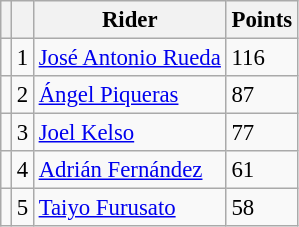<table class="wikitable" style="font-size: 95%;">
<tr>
<th></th>
<th></th>
<th>Rider</th>
<th>Points</th>
</tr>
<tr>
<td></td>
<td align=center>1</td>
<td> <a href='#'>José Antonio Rueda</a></td>
<td align=left>116</td>
</tr>
<tr>
<td></td>
<td align=center>2</td>
<td> <a href='#'>Ángel Piqueras</a></td>
<td align=left>87</td>
</tr>
<tr>
<td></td>
<td align=center>3</td>
<td> <a href='#'>Joel Kelso</a></td>
<td align=left>77</td>
</tr>
<tr>
<td></td>
<td align=center>4</td>
<td> <a href='#'>Adrián Fernández</a></td>
<td align=left>61</td>
</tr>
<tr>
<td></td>
<td align=center>5</td>
<td> <a href='#'>Taiyo Furusato</a></td>
<td align=left>58</td>
</tr>
</table>
